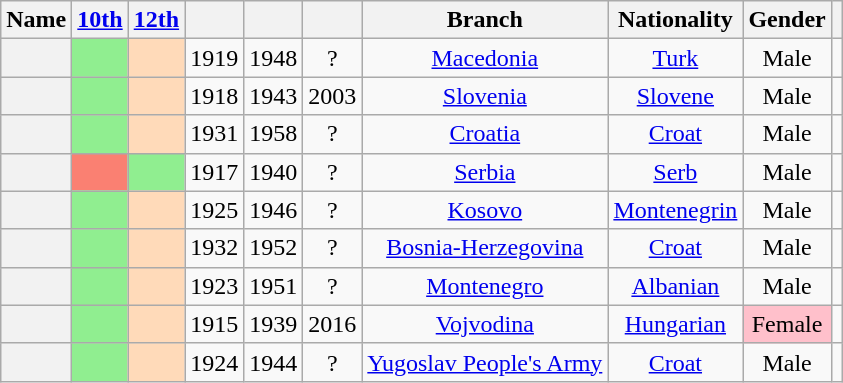<table class="wikitable sortable" style=text-align:center>
<tr>
<th scope="col">Name</th>
<th scope="col"><a href='#'>10th</a></th>
<th scope="col"><a href='#'>12th</a></th>
<th scope="col"></th>
<th scope="col"></th>
<th scope="col"></th>
<th scope="col">Branch</th>
<th scope="col">Nationality</th>
<th scope="col">Gender</th>
<th scope="col" class="unsortable"></th>
</tr>
<tr>
<th align="center" scope="row" style="font-weight:normal;"></th>
<td bgcolor = LightGreen></td>
<td bgcolor = PeachPuff></td>
<td>1919</td>
<td>1948</td>
<td>?</td>
<td><a href='#'>Macedonia</a></td>
<td><a href='#'>Turk</a></td>
<td>Male</td>
<td></td>
</tr>
<tr>
<th align="center" scope="row" style="font-weight:normal;"></th>
<td bgcolor = LightGreen></td>
<td bgcolor = PeachPuff></td>
<td>1918</td>
<td>1943</td>
<td>2003</td>
<td><a href='#'>Slovenia</a></td>
<td><a href='#'>Slovene</a></td>
<td>Male</td>
<td></td>
</tr>
<tr>
<th align="center" scope="row" style="font-weight:normal;"></th>
<td bgcolor = LightGreen></td>
<td bgcolor = PeachPuff></td>
<td>1931</td>
<td>1958</td>
<td>?</td>
<td><a href='#'>Croatia</a></td>
<td><a href='#'>Croat</a></td>
<td>Male</td>
<td></td>
</tr>
<tr>
<th align="center" scope="row" style="font-weight:normal;"></th>
<td bgcolor = Salmon></td>
<td bgcolor = LightGreen></td>
<td>1917</td>
<td>1940</td>
<td>?</td>
<td><a href='#'>Serbia</a></td>
<td><a href='#'>Serb</a></td>
<td>Male</td>
<td></td>
</tr>
<tr>
<th align="center" scope="row" style="font-weight:normal;"></th>
<td bgcolor = LightGreen></td>
<td bgcolor = PeachPuff></td>
<td>1925</td>
<td>1946</td>
<td>?</td>
<td><a href='#'>Kosovo</a></td>
<td><a href='#'>Montenegrin</a></td>
<td>Male</td>
<td></td>
</tr>
<tr>
<th align="center" scope="row" style="font-weight:normal;"></th>
<td bgcolor = LightGreen></td>
<td bgcolor = PeachPuff></td>
<td>1932</td>
<td>1952</td>
<td>?</td>
<td><a href='#'>Bosnia-Herzegovina</a></td>
<td><a href='#'>Croat</a></td>
<td>Male</td>
<td></td>
</tr>
<tr>
<th align="center" scope="row" style="font-weight:normal;"></th>
<td bgcolor = LightGreen></td>
<td bgcolor = PeachPuff></td>
<td>1923</td>
<td>1951</td>
<td>?</td>
<td><a href='#'>Montenegro</a></td>
<td><a href='#'>Albanian</a></td>
<td>Male</td>
<td></td>
</tr>
<tr>
<th align="center" scope="row" style="font-weight:normal;"></th>
<td bgcolor = LightGreen></td>
<td bgcolor = PeachPuff></td>
<td>1915</td>
<td>1939</td>
<td>2016</td>
<td><a href='#'>Vojvodina</a></td>
<td><a href='#'>Hungarian</a></td>
<td style="background: Pink">Female</td>
<td></td>
</tr>
<tr>
<th align="center" scope="row" style="font-weight:normal;"></th>
<td bgcolor = LightGreen></td>
<td bgcolor = PeachPuff></td>
<td>1924</td>
<td>1944</td>
<td>?</td>
<td><a href='#'>Yugoslav People's Army</a></td>
<td><a href='#'>Croat</a></td>
<td>Male</td>
<td></td>
</tr>
</table>
